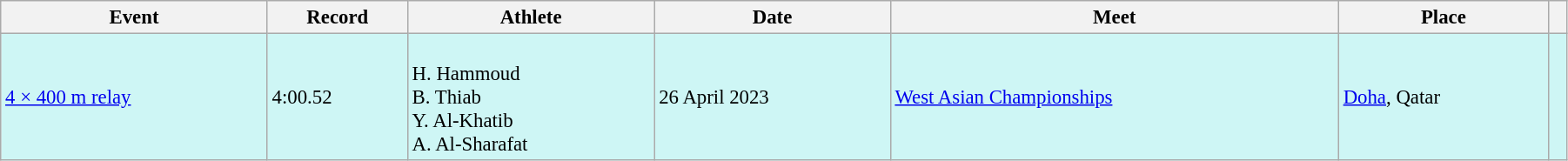<table class="wikitable" style="font-size: 95%; width: 95%;">
<tr>
<th>Event</th>
<th>Record</th>
<th>Athlete</th>
<th>Date</th>
<th>Meet</th>
<th>Place</th>
<th></th>
</tr>
<tr bgcolor="#CEF6F5">
<td><a href='#'>4 × 400 m relay</a></td>
<td>4:00.52</td>
<td><br>H. Hammoud<br>B. Thiab<br>Y. Al-Khatib<br>A. Al-Sharafat</td>
<td>26 April 2023</td>
<td><a href='#'>West Asian Championships</a></td>
<td><a href='#'>Doha</a>, Qatar</td>
<td></td>
</tr>
</table>
